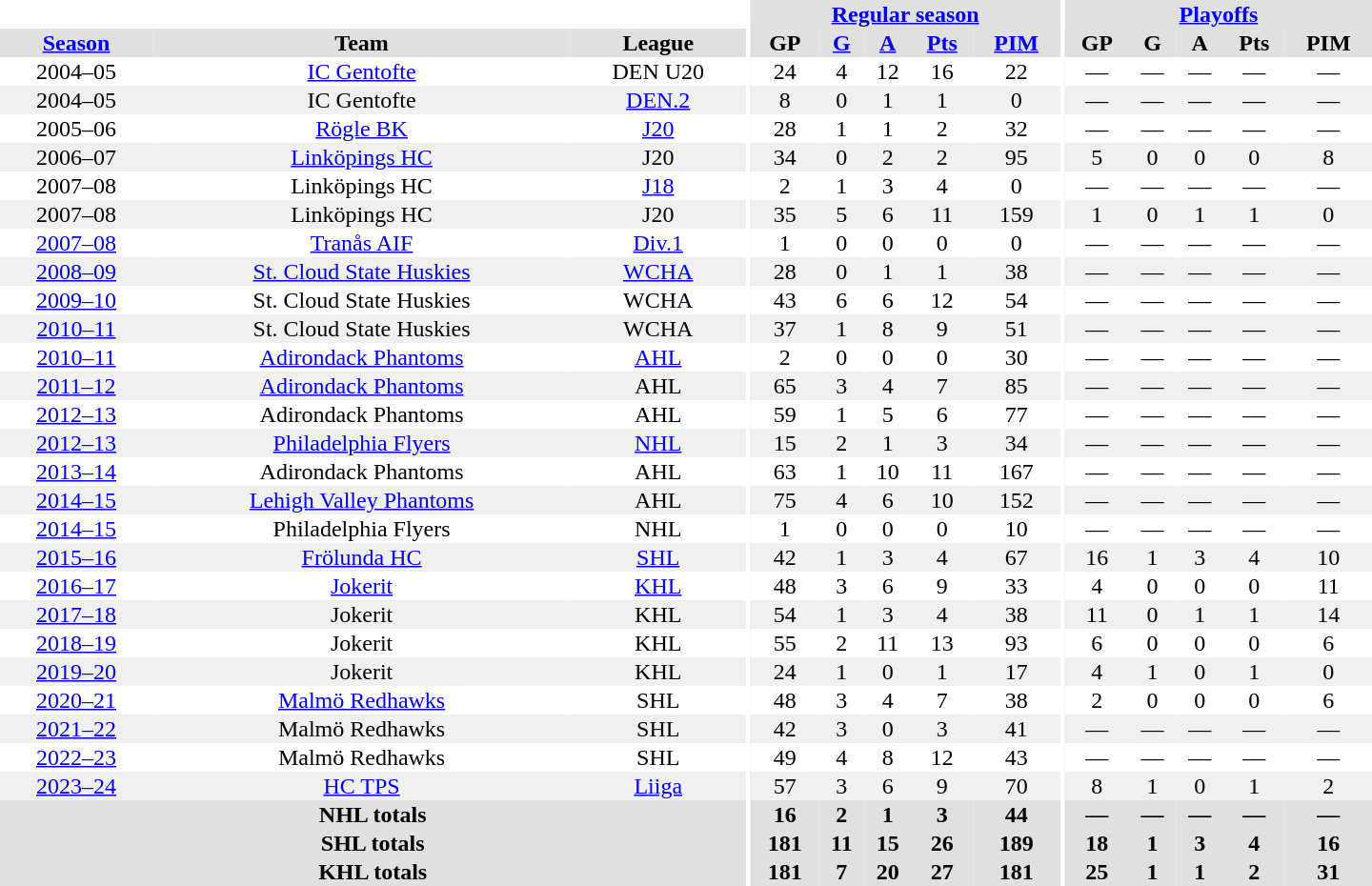<table border="0" cellpadding="1" cellspacing="0" style="text-align:center; width:60em">
<tr bgcolor="#e0e0e0">
<th colspan="3" bgcolor="#ffffff"></th>
<th rowspan="99" bgcolor="#ffffff"></th>
<th colspan="5"><a href='#'>Regular season</a></th>
<th rowspan="99" bgcolor="#ffffff"></th>
<th colspan="5"><a href='#'>Playoffs</a></th>
</tr>
<tr bgcolor="#e0e0e0">
<th><a href='#'>Season</a></th>
<th>Team</th>
<th>League</th>
<th>GP</th>
<th><a href='#'>G</a></th>
<th><a href='#'>A</a></th>
<th><a href='#'>Pts</a></th>
<th><a href='#'>PIM</a></th>
<th>GP</th>
<th>G</th>
<th>A</th>
<th>Pts</th>
<th>PIM</th>
</tr>
<tr>
<td>2004–05</td>
<td><a href='#'>IC Gentofte</a></td>
<td>DEN U20</td>
<td>24</td>
<td>4</td>
<td>12</td>
<td>16</td>
<td>22</td>
<td>—</td>
<td>—</td>
<td>—</td>
<td>—</td>
<td>—</td>
</tr>
<tr bgcolor="#f0f0f0">
<td>2004–05</td>
<td>IC Gentofte</td>
<td><a href='#'>DEN.2</a></td>
<td>8</td>
<td>0</td>
<td>1</td>
<td>1</td>
<td>0</td>
<td>—</td>
<td>—</td>
<td>—</td>
<td>—</td>
<td>—</td>
</tr>
<tr>
<td>2005–06</td>
<td><a href='#'>Rögle BK</a></td>
<td><a href='#'>J20</a></td>
<td>28</td>
<td>1</td>
<td>1</td>
<td>2</td>
<td>32</td>
<td>—</td>
<td>—</td>
<td>—</td>
<td>—</td>
<td>—</td>
</tr>
<tr bgcolor="#f0f0f0">
<td>2006–07</td>
<td><a href='#'>Linköpings HC</a></td>
<td>J20</td>
<td>34</td>
<td>0</td>
<td>2</td>
<td>2</td>
<td>95</td>
<td>5</td>
<td>0</td>
<td>0</td>
<td>0</td>
<td>8</td>
</tr>
<tr>
<td>2007–08</td>
<td>Linköpings HC</td>
<td><a href='#'>J18</a></td>
<td>2</td>
<td>1</td>
<td>3</td>
<td>4</td>
<td>0</td>
<td>—</td>
<td>—</td>
<td>—</td>
<td>—</td>
<td>—</td>
</tr>
<tr bgcolor="#f0f0f0">
<td>2007–08</td>
<td>Linköpings HC</td>
<td>J20</td>
<td>35</td>
<td>5</td>
<td>6</td>
<td>11</td>
<td>159</td>
<td>1</td>
<td>0</td>
<td>1</td>
<td>1</td>
<td>0</td>
</tr>
<tr>
<td><a href='#'>2007–08</a></td>
<td><a href='#'>Tranås AIF</a></td>
<td><a href='#'>Div.1</a></td>
<td>1</td>
<td>0</td>
<td>0</td>
<td>0</td>
<td>0</td>
<td>—</td>
<td>—</td>
<td>—</td>
<td>—</td>
<td>—</td>
</tr>
<tr bgcolor="#f0f0f0">
<td><a href='#'>2008–09</a></td>
<td><a href='#'>St. Cloud State Huskies</a></td>
<td><a href='#'>WCHA</a></td>
<td>28</td>
<td>0</td>
<td>1</td>
<td>1</td>
<td>38</td>
<td>—</td>
<td>—</td>
<td>—</td>
<td>—</td>
<td>—</td>
</tr>
<tr>
<td><a href='#'>2009–10</a></td>
<td>St. Cloud State Huskies</td>
<td>WCHA</td>
<td>43</td>
<td>6</td>
<td>6</td>
<td>12</td>
<td>54</td>
<td>—</td>
<td>—</td>
<td>—</td>
<td>—</td>
<td>—</td>
</tr>
<tr bgcolor="#f0f0f0">
<td><a href='#'>2010–11</a></td>
<td>St. Cloud State Huskies</td>
<td>WCHA</td>
<td>37</td>
<td>1</td>
<td>8</td>
<td>9</td>
<td>51</td>
<td>—</td>
<td>—</td>
<td>—</td>
<td>—</td>
<td>—</td>
</tr>
<tr>
<td><a href='#'>2010–11</a></td>
<td><a href='#'>Adirondack Phantoms</a></td>
<td><a href='#'>AHL</a></td>
<td>2</td>
<td>0</td>
<td>0</td>
<td>0</td>
<td>30</td>
<td>—</td>
<td>—</td>
<td>—</td>
<td>—</td>
<td>—</td>
</tr>
<tr bgcolor="#f0f0f0">
<td><a href='#'>2011–12</a></td>
<td><a href='#'>Adirondack Phantoms</a></td>
<td>AHL</td>
<td>65</td>
<td>3</td>
<td>4</td>
<td>7</td>
<td>85</td>
<td>—</td>
<td>—</td>
<td>—</td>
<td>—</td>
<td>—</td>
</tr>
<tr>
<td><a href='#'>2012–13</a></td>
<td>Adirondack Phantoms</td>
<td>AHL</td>
<td>59</td>
<td>1</td>
<td>5</td>
<td>6</td>
<td>77</td>
<td>—</td>
<td>—</td>
<td>—</td>
<td>—</td>
<td>—</td>
</tr>
<tr bgcolor="#f0f0f0">
<td><a href='#'>2012–13</a></td>
<td><a href='#'>Philadelphia Flyers</a></td>
<td><a href='#'>NHL</a></td>
<td>15</td>
<td>2</td>
<td>1</td>
<td>3</td>
<td>34</td>
<td>—</td>
<td>—</td>
<td>—</td>
<td>—</td>
<td>—</td>
</tr>
<tr>
<td><a href='#'>2013–14</a></td>
<td>Adirondack Phantoms</td>
<td>AHL</td>
<td>63</td>
<td>1</td>
<td>10</td>
<td>11</td>
<td>167</td>
<td>—</td>
<td>—</td>
<td>—</td>
<td>—</td>
<td>—</td>
</tr>
<tr bgcolor="#f0f0f0">
<td><a href='#'>2014–15</a></td>
<td><a href='#'>Lehigh Valley Phantoms</a></td>
<td>AHL</td>
<td>75</td>
<td>4</td>
<td>6</td>
<td>10</td>
<td>152</td>
<td>—</td>
<td>—</td>
<td>—</td>
<td>—</td>
<td>—</td>
</tr>
<tr>
<td><a href='#'>2014–15</a></td>
<td>Philadelphia Flyers</td>
<td>NHL</td>
<td>1</td>
<td>0</td>
<td>0</td>
<td>0</td>
<td>10</td>
<td>—</td>
<td>—</td>
<td>—</td>
<td>—</td>
<td>—</td>
</tr>
<tr bgcolor="#f0f0f0">
<td><a href='#'>2015–16</a></td>
<td><a href='#'>Frölunda HC</a></td>
<td><a href='#'>SHL</a></td>
<td>42</td>
<td>1</td>
<td>3</td>
<td>4</td>
<td>67</td>
<td>16</td>
<td>1</td>
<td>3</td>
<td>4</td>
<td>10</td>
</tr>
<tr>
<td><a href='#'>2016–17</a></td>
<td><a href='#'>Jokerit</a></td>
<td><a href='#'>KHL</a></td>
<td>48</td>
<td>3</td>
<td>6</td>
<td>9</td>
<td>33</td>
<td>4</td>
<td>0</td>
<td>0</td>
<td>0</td>
<td>11</td>
</tr>
<tr bgcolor="#f0f0f0">
<td><a href='#'>2017–18</a></td>
<td>Jokerit</td>
<td>KHL</td>
<td>54</td>
<td>1</td>
<td>3</td>
<td>4</td>
<td>38</td>
<td>11</td>
<td>0</td>
<td>1</td>
<td>1</td>
<td>14</td>
</tr>
<tr>
<td><a href='#'>2018–19</a></td>
<td>Jokerit</td>
<td>KHL</td>
<td>55</td>
<td>2</td>
<td>11</td>
<td>13</td>
<td>93</td>
<td>6</td>
<td>0</td>
<td>0</td>
<td>0</td>
<td>6</td>
</tr>
<tr bgcolor="#f0f0f0">
<td><a href='#'>2019–20</a></td>
<td>Jokerit</td>
<td>KHL</td>
<td>24</td>
<td>1</td>
<td>0</td>
<td>1</td>
<td>17</td>
<td>4</td>
<td>1</td>
<td>0</td>
<td>1</td>
<td>0</td>
</tr>
<tr>
<td><a href='#'>2020–21</a></td>
<td><a href='#'>Malmö Redhawks</a></td>
<td>SHL</td>
<td>48</td>
<td>3</td>
<td>4</td>
<td>7</td>
<td>38</td>
<td>2</td>
<td>0</td>
<td>0</td>
<td>0</td>
<td>6</td>
</tr>
<tr bgcolor="#f0f0f0">
<td><a href='#'>2021–22</a></td>
<td>Malmö Redhawks</td>
<td>SHL</td>
<td>42</td>
<td>3</td>
<td>0</td>
<td>3</td>
<td>41</td>
<td>—</td>
<td>—</td>
<td>—</td>
<td>—</td>
<td>—</td>
</tr>
<tr>
<td><a href='#'>2022–23</a></td>
<td>Malmö Redhawks</td>
<td>SHL</td>
<td>49</td>
<td>4</td>
<td>8</td>
<td>12</td>
<td>43</td>
<td>—</td>
<td>—</td>
<td>—</td>
<td>—</td>
<td>—</td>
</tr>
<tr bgcolor="#f0f0f0">
<td><a href='#'>2023–24</a></td>
<td><a href='#'>HC TPS</a></td>
<td><a href='#'>Liiga</a></td>
<td>57</td>
<td>3</td>
<td>6</td>
<td>9</td>
<td>70</td>
<td>8</td>
<td>1</td>
<td>0</td>
<td>1</td>
<td>2</td>
</tr>
<tr bgcolor="#e0e0e0">
<th colspan="3">NHL totals</th>
<th>16</th>
<th>2</th>
<th>1</th>
<th>3</th>
<th>44</th>
<th>—</th>
<th>—</th>
<th>—</th>
<th>—</th>
<th>—</th>
</tr>
<tr bgcolor="#e0e0e0">
<th colspan="3">SHL totals</th>
<th>181</th>
<th>11</th>
<th>15</th>
<th>26</th>
<th>189</th>
<th>18</th>
<th>1</th>
<th>3</th>
<th>4</th>
<th>16</th>
</tr>
<tr bgcolor="#e0e0e0">
<th colspan="3">KHL totals</th>
<th>181</th>
<th>7</th>
<th>20</th>
<th>27</th>
<th>181</th>
<th>25</th>
<th>1</th>
<th>1</th>
<th>2</th>
<th>31</th>
</tr>
</table>
